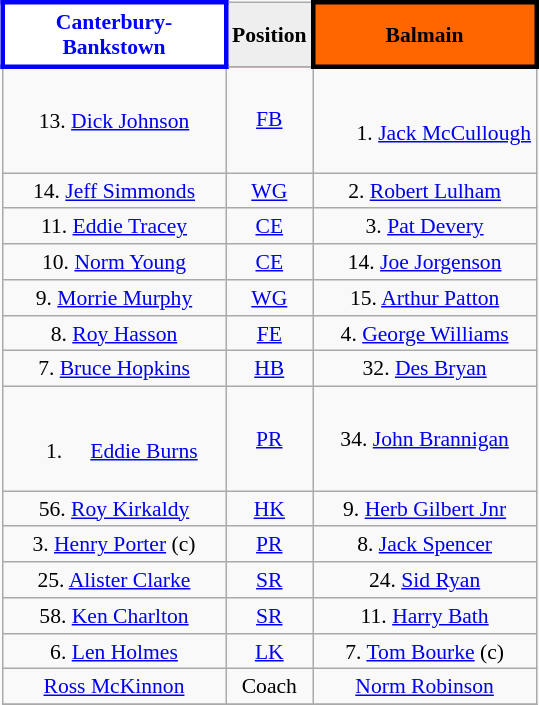<table align="right" class="wikitable" style="font-size:90%; margin-left:1em">
<tr bgcolor="#FF0033">
<th style="width:140px; border:3px solid blue; background: white; color: blue">Canterbury-Bankstown</th>
<th style="width:40px; text-align:center; background:#eee; color:black;">Position</th>
<th style="width:140px; border:3px solid black; background: #f60; color: black">Balmain</th>
</tr>
<tr align=center>
<td>13. <a href='#'>Dick Johnson</a></td>
<td><a href='#'>FB</a></td>
<td><br><ol><li><a href='#'>Jack McCullough</a></li></ol></td>
</tr>
<tr align=center>
<td>14. <a href='#'>Jeff Simmonds</a></td>
<td><a href='#'>WG</a></td>
<td>2. <a href='#'>Robert Lulham</a></td>
</tr>
<tr align=center>
<td>11. <a href='#'>Eddie Tracey</a></td>
<td><a href='#'>CE</a></td>
<td>3. <a href='#'>Pat Devery</a></td>
</tr>
<tr align=center>
<td>10. <a href='#'>Norm Young</a></td>
<td><a href='#'>CE</a></td>
<td>14. <a href='#'>Joe Jorgenson</a></td>
</tr>
<tr align=center>
<td>9. <a href='#'>Morrie Murphy</a></td>
<td><a href='#'>WG</a></td>
<td>15. <a href='#'>Arthur Patton</a></td>
</tr>
<tr align=center>
<td>8. <a href='#'>Roy Hasson</a></td>
<td><a href='#'>FE</a></td>
<td>4. <a href='#'>George Williams</a></td>
</tr>
<tr align=center>
<td>7. <a href='#'>Bruce Hopkins</a></td>
<td><a href='#'>HB</a></td>
<td>32. <a href='#'>Des Bryan</a></td>
</tr>
<tr align=center>
<td><br><ol><li><a href='#'>Eddie Burns</a></li></ol></td>
<td><a href='#'>PR</a></td>
<td>34. <a href='#'>John Brannigan</a></td>
</tr>
<tr align=center>
<td>56. <a href='#'>Roy Kirkaldy</a></td>
<td><a href='#'>HK</a></td>
<td>9. <a href='#'>Herb Gilbert Jnr</a></td>
</tr>
<tr align=center>
<td>3. <a href='#'>Henry Porter</a> (c)</td>
<td><a href='#'>PR</a></td>
<td>8. <a href='#'>Jack Spencer</a></td>
</tr>
<tr align=center>
<td>25. <a href='#'>Alister Clarke</a></td>
<td><a href='#'>SR</a></td>
<td>24. <a href='#'>Sid Ryan</a></td>
</tr>
<tr align=center>
<td>58. <a href='#'>Ken Charlton</a></td>
<td><a href='#'>SR</a></td>
<td>11. <a href='#'>Harry Bath</a></td>
</tr>
<tr align=center>
<td>6. <a href='#'>Len Holmes</a></td>
<td><a href='#'>LK</a></td>
<td>7. <a href='#'>Tom Bourke</a> (c)</td>
</tr>
<tr align=center>
<td><a href='#'>Ross McKinnon</a></td>
<td>Coach</td>
<td><a href='#'>Norm Robinson</a></td>
</tr>
<tr>
</tr>
</table>
